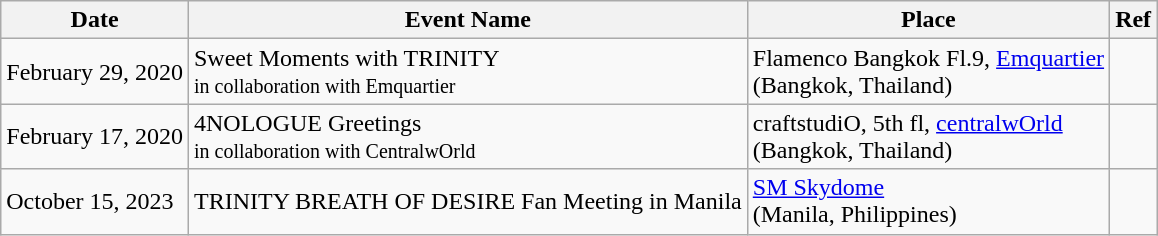<table class="wikitable sortable mw-collapsible mw-collapsed">
<tr>
<th>Date</th>
<th>Event Name</th>
<th>Place</th>
<th>Ref</th>
</tr>
<tr>
<td>February 29, 2020</td>
<td>Sweet Moments with TRINITY<br><small>in collaboration with Emquartier</small></td>
<td>Flamenco Bangkok Fl.9, <a href='#'>Emquartier</a><br>(Bangkok, Thailand)</td>
<td></td>
</tr>
<tr>
<td>February 17, 2020</td>
<td>4NOLOGUE Greetings<br><small>in collaboration with CentralwOrld</small></td>
<td>craftstudiO, 5th fl, <a href='#'>centralwOrld</a><br>(Bangkok, Thailand)</td>
<td></td>
</tr>
<tr>
<td>October 15, 2023</td>
<td>TRINITY BREATH OF DESIRE Fan Meeting in Manila</td>
<td><a href='#'>SM Skydome</a><br>(Manila, Philippines)</td>
<td></td>
</tr>
</table>
